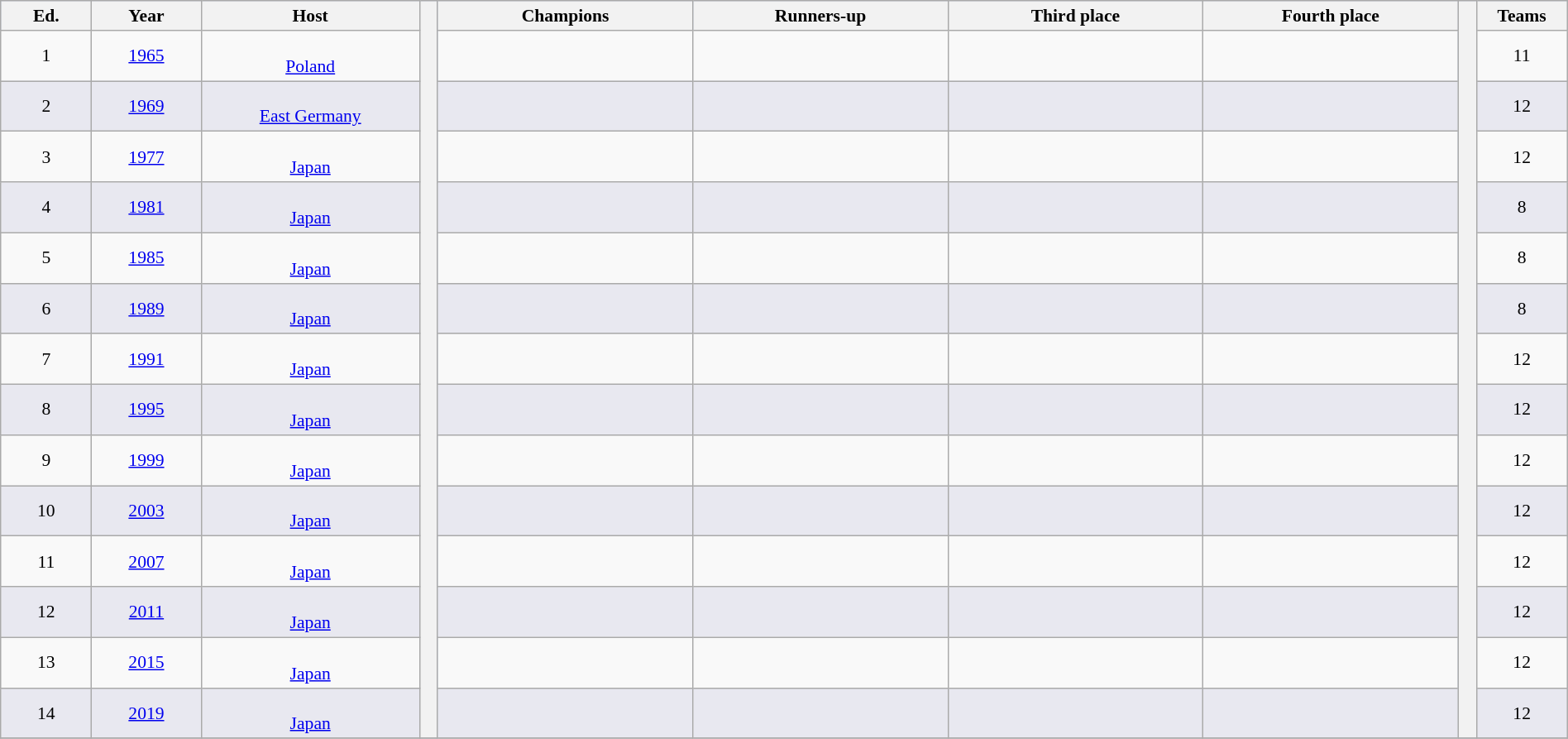<table class="wikitable" style="font-size:90%; width:100%; text-align:center;">
<tr bgcolor=#c1d8ff>
<th width=5%>Ed.</th>
<th width=6%>Year</th>
<th width=12%>Host</th>
<th width=1% rowspan=15 bgcolor=#ffffff></th>
<th width=14%>Champions</th>
<th width=14%>Runners-up</th>
<th width=14%>Third place</th>
<th width=14%>Fourth place</th>
<th width=1% rowspan=15 bgcolor=#ffffff></th>
<th width=5%>Teams</th>
</tr>
<tr>
<td>1</td>
<td><a href='#'>1965</a></td>
<td><br><a href='#'>Poland</a></td>
<td><strong></strong></td>
<td></td>
<td></td>
<td></td>
<td>11</td>
</tr>
<tr bgcolor=#e8e8f0>
<td>2</td>
<td><a href='#'>1969</a></td>
<td><br><a href='#'>East Germany</a></td>
<td><strong></strong></td>
<td></td>
<td></td>
<td></td>
<td>12</td>
</tr>
<tr>
<td>3</td>
<td><a href='#'>1977</a></td>
<td><br><a href='#'>Japan</a></td>
<td><strong></strong></td>
<td></td>
<td></td>
<td></td>
<td>12</td>
</tr>
<tr bgcolor=#e8e8f0>
<td>4</td>
<td><a href='#'>1981</a></td>
<td><br><a href='#'>Japan</a></td>
<td><strong></strong></td>
<td></td>
<td></td>
<td></td>
<td>8</td>
</tr>
<tr>
<td>5</td>
<td><a href='#'>1985</a></td>
<td><br><a href='#'>Japan</a></td>
<td><strong></strong></td>
<td></td>
<td></td>
<td></td>
<td>8</td>
</tr>
<tr bgcolor=#e8e8f0>
<td>6</td>
<td><a href='#'>1989</a></td>
<td><br><a href='#'>Japan</a></td>
<td><strong></strong></td>
<td></td>
<td></td>
<td></td>
<td>8</td>
</tr>
<tr>
<td>7</td>
<td><a href='#'>1991</a></td>
<td><br><a href='#'>Japan</a></td>
<td><strong></strong></td>
<td></td>
<td></td>
<td></td>
<td>12</td>
</tr>
<tr bgcolor=#e8e8f0>
<td>8</td>
<td><a href='#'>1995</a></td>
<td><br><a href='#'>Japan</a></td>
<td><strong></strong></td>
<td></td>
<td></td>
<td></td>
<td>12</td>
</tr>
<tr>
<td>9</td>
<td><a href='#'>1999</a></td>
<td><br><a href='#'>Japan</a></td>
<td><strong></strong></td>
<td></td>
<td></td>
<td></td>
<td>12</td>
</tr>
<tr bgcolor=#e8e8f0>
<td>10</td>
<td><a href='#'>2003</a></td>
<td><br><a href='#'>Japan</a></td>
<td><strong></strong></td>
<td></td>
<td></td>
<td></td>
<td>12</td>
</tr>
<tr>
<td>11</td>
<td><a href='#'>2007</a></td>
<td><br><a href='#'>Japan</a></td>
<td><strong></strong></td>
<td></td>
<td></td>
<td></td>
<td>12</td>
</tr>
<tr bgcolor=#e8e8f0>
<td>12</td>
<td><a href='#'>2011</a></td>
<td><br><a href='#'>Japan</a></td>
<td><strong></strong></td>
<td></td>
<td></td>
<td></td>
<td>12</td>
</tr>
<tr>
<td>13</td>
<td><a href='#'>2015</a></td>
<td><br><a href='#'>Japan</a></td>
<td><strong></strong></td>
<td></td>
<td></td>
<td></td>
<td>12</td>
</tr>
<tr bgcolor=#e8e8f0>
<td>14</td>
<td><a href='#'>2019</a></td>
<td><br><a href='#'>Japan</a></td>
<td><strong></strong></td>
<td></td>
<td></td>
<td></td>
<td>12</td>
</tr>
<tr>
</tr>
</table>
